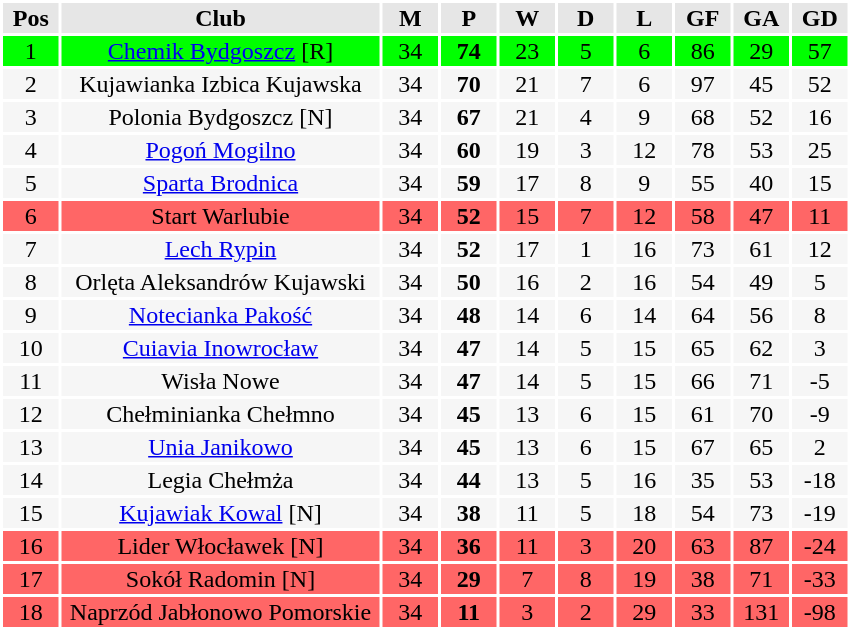<table class="toccolours" style="margin: 0;background:#ffffff;">
<tr bgcolor=#e6e6e6>
<th width=35px>Pos</th>
<th width=210px>Club</th>
<th width=35px>M</th>
<th width=35px>P</th>
<th width=35px>W</th>
<th width=35px>D</th>
<th width=35px>L</th>
<th width=35px>GF</th>
<th width=35px>GA</th>
<th width=35px>GD</th>
</tr>
<tr align=center bgcolor=#00FF00>
<td>1</td>
<td><a href='#'>Chemik Bydgoszcz</a> <span>[R]</span><noinclude></td>
<td>34</td>
<td><strong>74</strong></td>
<td>23</td>
<td>5</td>
<td>6</td>
<td>86</td>
<td>29</td>
<td>57</td>
</tr>
<tr align=center bgcolor=#f6f6f6>
<td>2</td>
<td>Kujawianka Izbica Kujawska</td>
<td>34</td>
<td><strong>70</strong></td>
<td>21</td>
<td>7</td>
<td>6</td>
<td>97</td>
<td>45</td>
<td>52</td>
</tr>
<tr align=center bgcolor=#f6f6f6>
<td>3</td>
<td>Polonia Bydgoszcz <span>[N]</span><noinclude></td>
<td>34</td>
<td><strong>67</strong></td>
<td>21</td>
<td>4</td>
<td>9</td>
<td>68</td>
<td>52</td>
<td>16</td>
</tr>
<tr align=center bgcolor=#f6f6f6>
<td>4</td>
<td><a href='#'>Pogoń Mogilno</a></td>
<td>34</td>
<td><strong>60</strong></td>
<td>19</td>
<td>3</td>
<td>12</td>
<td>78</td>
<td>53</td>
<td>25</td>
</tr>
<tr align=center bgcolor=#f6f6f6>
<td>5</td>
<td><a href='#'>Sparta Brodnica</a></td>
<td>34</td>
<td><strong>59</strong></td>
<td>17</td>
<td>8</td>
<td>9</td>
<td>55</td>
<td>40</td>
<td>15</td>
</tr>
<tr align=center bgcolor=#ff6666>
<td>6</td>
<td>Start Warlubie</td>
<td>34</td>
<td><strong>52</strong></td>
<td>15</td>
<td>7</td>
<td>12</td>
<td>58</td>
<td>47</td>
<td>11</td>
</tr>
<tr align=center bgcolor=#f6f6f6>
<td>7</td>
<td><a href='#'>Lech Rypin</a></td>
<td>34</td>
<td><strong>52</strong></td>
<td>17</td>
<td>1</td>
<td>16</td>
<td>73</td>
<td>61</td>
<td>12</td>
</tr>
<tr align=center bgcolor=#f6f6f6>
<td>8</td>
<td>Orlęta Aleksandrów Kujawski</td>
<td>34</td>
<td><strong>50</strong></td>
<td>16</td>
<td>2</td>
<td>16</td>
<td>54</td>
<td>49</td>
<td>5</td>
</tr>
<tr align=center bgcolor=#f6f6f6>
<td>9</td>
<td><a href='#'>Notecianka Pakość</a></td>
<td>34</td>
<td><strong>48</strong></td>
<td>14</td>
<td>6</td>
<td>14</td>
<td>64</td>
<td>56</td>
<td>8</td>
</tr>
<tr align=center bgcolor=#f6f6f6>
<td>10</td>
<td><a href='#'>Cuiavia Inowrocław</a></td>
<td>34</td>
<td><strong>47</strong></td>
<td>14</td>
<td>5</td>
<td>15</td>
<td>65</td>
<td>62</td>
<td>3</td>
</tr>
<tr align=center bgcolor=#f6f6f6>
<td>11</td>
<td>Wisła Nowe</td>
<td>34</td>
<td><strong>47</strong></td>
<td>14</td>
<td>5</td>
<td>15</td>
<td>66</td>
<td>71</td>
<td>-5</td>
</tr>
<tr align=center bgcolor=#f6f6f6>
<td>12</td>
<td>Chełminianka Chełmno</td>
<td>34</td>
<td><strong>45</strong></td>
<td>13</td>
<td>6</td>
<td>15</td>
<td>61</td>
<td>70</td>
<td>-9</td>
</tr>
<tr align=center bgcolor=#f6f6f6>
<td>13</td>
<td><a href='#'>Unia Janikowo</a></td>
<td>34</td>
<td><strong>45</strong></td>
<td>13</td>
<td>6</td>
<td>15</td>
<td>67</td>
<td>65</td>
<td>2</td>
</tr>
<tr align=center bgcolor=#f6f6f6>
<td>14</td>
<td>Legia Chełmża</td>
<td>34</td>
<td><strong>44</strong></td>
<td>13</td>
<td>5</td>
<td>16</td>
<td>35</td>
<td>53</td>
<td>-18</td>
</tr>
<tr align=center bgcolor=#f6f6f6>
<td>15</td>
<td><a href='#'>Kujawiak Kowal</a> <span>[N]</span><noinclude></td>
<td>34</td>
<td><strong>38</strong></td>
<td>11</td>
<td>5</td>
<td>18</td>
<td>54</td>
<td>73</td>
<td>-19</td>
</tr>
<tr align=center bgcolor=#ff6666>
<td>16</td>
<td>Lider Włocławek <span>[N]</span><noinclude></td>
<td>34</td>
<td><strong>36</strong></td>
<td>11</td>
<td>3</td>
<td>20</td>
<td>63</td>
<td>87</td>
<td>-24</td>
</tr>
<tr align=center bgcolor=#ff6666>
<td>17</td>
<td>Sokół Radomin <span>[N]</span><noinclude></td>
<td>34</td>
<td><strong>29</strong></td>
<td>7</td>
<td>8</td>
<td>19</td>
<td>38</td>
<td>71</td>
<td>-33</td>
</tr>
<tr align=center bgcolor=#ff6666>
<td>18</td>
<td>Naprzód Jabłonowo Pomorskie</td>
<td>34</td>
<td><strong>11</strong></td>
<td>3</td>
<td>2</td>
<td>29</td>
<td>33</td>
<td>131</td>
<td>-98</td>
</tr>
</table>
